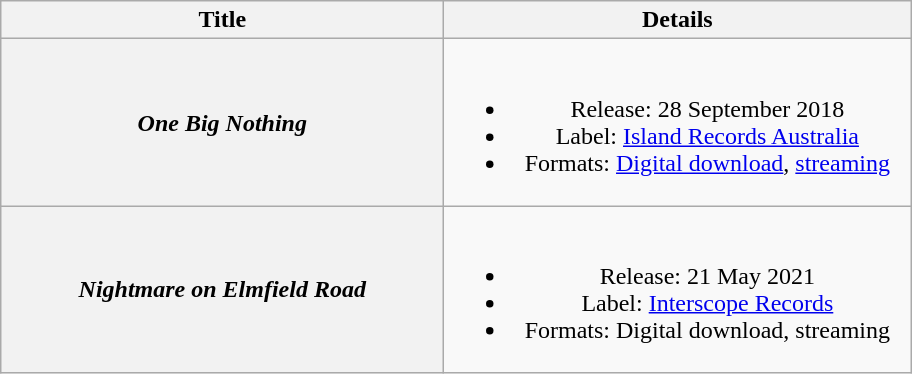<table class="wikitable plainrowheaders" style="text-align:center">
<tr>
<th scope="col" style="width:18em;">Title</th>
<th scope="col" style="width:19em;">Details</th>
</tr>
<tr>
<th scope="row"><em>One Big Nothing</em></th>
<td><br><ul><li>Release: 28 September 2018</li><li>Label: <a href='#'>Island Records Australia</a></li><li>Formats: <a href='#'>Digital download</a>, <a href='#'>streaming</a></li></ul></td>
</tr>
<tr>
<th scope="row"><em>Nightmare on Elmfield Road</em></th>
<td><br><ul><li>Release: 21 May 2021</li><li>Label: <a href='#'>Interscope Records</a></li><li>Formats: Digital download, streaming</li></ul></td>
</tr>
</table>
